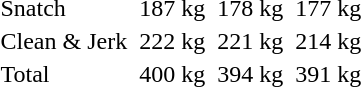<table>
<tr>
<td>Snatch</td>
<td></td>
<td>187 kg</td>
<td></td>
<td>178 kg</td>
<td></td>
<td>177 kg</td>
</tr>
<tr>
<td>Clean & Jerk</td>
<td></td>
<td>222 kg</td>
<td></td>
<td>221 kg</td>
<td></td>
<td>214 kg</td>
</tr>
<tr>
<td>Total</td>
<td></td>
<td>400 kg</td>
<td></td>
<td>394 kg</td>
<td></td>
<td>391 kg</td>
</tr>
</table>
